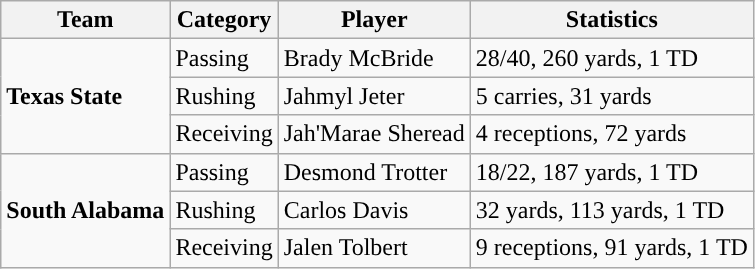<table class="wikitable" style="float: left;">
<tr>
<th>Team</th>
<th>Category</th>
<th>Player</th>
<th>Statistics</th>
</tr>
<tr>
<td rowspan=3><strong>Texas State</strong></td>
<td>Passing</td>
<td>Brady McBride</td>
<td>28/40, 260 yards, 1 TD</td>
</tr>
<tr>
<td>Rushing</td>
<td>Jahmyl Jeter</td>
<td>5 carries, 31 yards</td>
</tr>
<tr>
<td>Receiving</td>
<td>Jah'Marae Sheread</td>
<td>4 receptions, 72 yards</td>
</tr>
<tr>
<td rowspan=3><strong>South Alabama</strong></td>
<td>Passing</td>
<td>Desmond Trotter</td>
<td>18/22, 187 yards, 1 TD</td>
</tr>
<tr>
<td>Rushing</td>
<td>Carlos Davis</td>
<td>32 yards, 113 yards, 1 TD</td>
</tr>
<tr>
<td>Receiving</td>
<td>Jalen Tolbert</td>
<td>9 receptions, 91 yards, 1 TD</td>
</tr>
</table>
